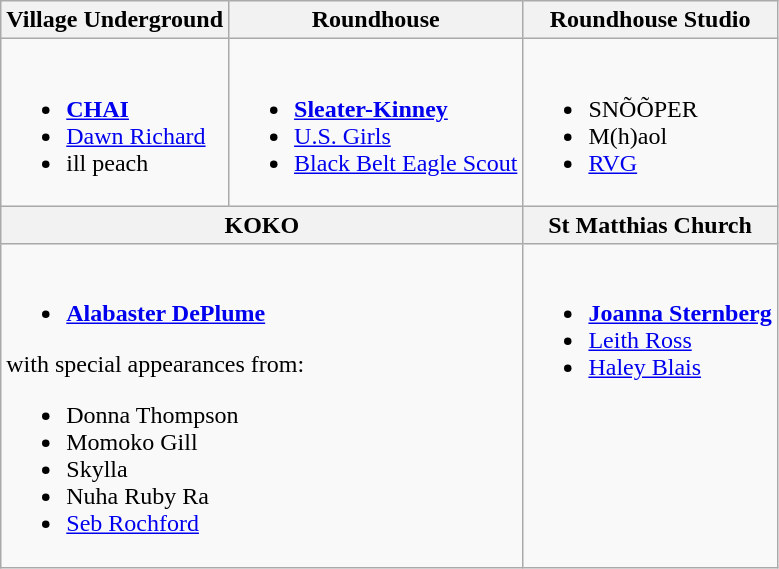<table class="wikitable plainrowheaders">
<tr>
<th>Village Underground</th>
<th>Roundhouse</th>
<th>Roundhouse Studio</th>
</tr>
<tr>
<td valign="top"><br><ul><li><strong><a href='#'>CHAI</a></strong></li><li><a href='#'>Dawn Richard</a></li><li>ill peach</li></ul></td>
<td valign="top"><br><ul><li><strong><a href='#'>Sleater-Kinney</a></strong></li><li><a href='#'>U.S. Girls</a></li><li><a href='#'>Black Belt Eagle Scout</a></li></ul></td>
<td valign="top"><br><ul><li>SNÕÕPER</li><li>M(h)aol</li><li><a href='#'>RVG</a></li></ul></td>
</tr>
<tr>
<th colspan="2">KOKO</th>
<th>St Matthias Church</th>
</tr>
<tr>
<td valign="top" colspan="2"><br><ul><li><strong><a href='#'>Alabaster DePlume</a></strong></li></ul>with special appearances from:<ul><li>Donna Thompson</li><li>Momoko Gill</li><li>Skylla</li><li>Nuha Ruby Ra</li><li><a href='#'>Seb Rochford</a></li></ul></td>
<td valign="top"><br><ul><li><strong><a href='#'>Joanna Sternberg</a></strong></li><li><a href='#'>Leith Ross</a></li><li><a href='#'>Haley Blais</a></li></ul></td>
</tr>
</table>
